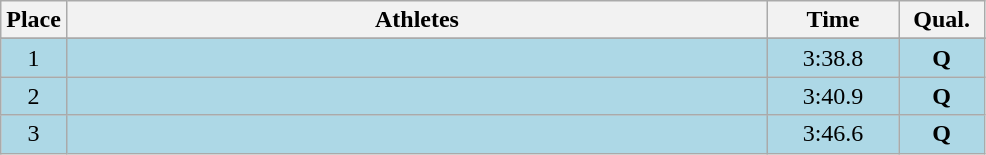<table class=wikitable style="text-align:center">
<tr>
<th width=20>Place</th>
<th width=460>Athletes</th>
<th width=80>Time</th>
<th width=50>Qual.</th>
</tr>
<tr>
</tr>
<tr bgcolor=lightblue>
<td>1</td>
<td align=left></td>
<td>3:38.8</td>
<td><strong>Q</strong></td>
</tr>
<tr bgcolor=lightblue>
<td>2</td>
<td align=left></td>
<td>3:40.9</td>
<td><strong>Q</strong></td>
</tr>
<tr bgcolor=lightblue>
<td>3</td>
<td align=left></td>
<td>3:46.6</td>
<td><strong>Q</strong></td>
</tr>
</table>
